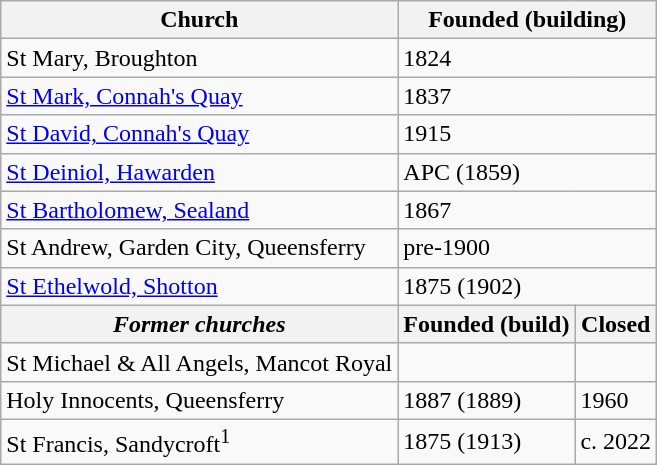<table class="wikitable">
<tr>
<th>Church</th>
<th colspan="2">Founded (building)</th>
</tr>
<tr>
<td>St Mary, Broughton</td>
<td colspan="2">1824</td>
</tr>
<tr>
<td><a href='#'>St Mark, Connah's Quay</a></td>
<td colspan="2">1837</td>
</tr>
<tr>
<td><a href='#'>St David, Connah's Quay</a></td>
<td colspan="2">1915</td>
</tr>
<tr>
<td><a href='#'>St Deiniol, Hawarden</a></td>
<td colspan="2">APC (1859)</td>
</tr>
<tr>
<td><a href='#'>St Bartholomew, Sealand</a></td>
<td colspan="2">1867</td>
</tr>
<tr>
<td>St Andrew, Garden City, Queensferry</td>
<td colspan="2">pre-1900</td>
</tr>
<tr>
<td><a href='#'>St Ethelwold, Shotton</a></td>
<td colspan="2">1875 (1902)</td>
</tr>
<tr>
<th><em>Former churches</em></th>
<th>Founded (build)</th>
<th>Closed</th>
</tr>
<tr>
<td>St Michael & All Angels, Mancot Royal</td>
<td></td>
<td></td>
</tr>
<tr>
<td>Holy Innocents, Queensferry</td>
<td>1887 (1889)</td>
<td>1960</td>
</tr>
<tr>
<td>St Francis, Sandycroft<sup>1</sup></td>
<td>1875 (1913)</td>
<td>c. 2022</td>
</tr>
</table>
